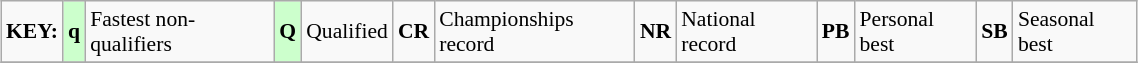<table class="wikitable" style="margin:0.5em auto; font-size:90%;position:relative;" width=60%>
<tr>
<td><strong>KEY:</strong></td>
<td bgcolor=ccffcc align=center><strong>q</strong></td>
<td>Fastest non-qualifiers</td>
<td bgcolor=ccffcc align=center><strong>Q</strong></td>
<td>Qualified</td>
<td align=center><strong>CR</strong></td>
<td>Championships record</td>
<td align=center><strong>NR</strong></td>
<td>National record</td>
<td align=center><strong>PB</strong></td>
<td>Personal best</td>
<td align=center><strong>SB</strong></td>
<td>Seasonal best</td>
</tr>
<tr>
</tr>
</table>
